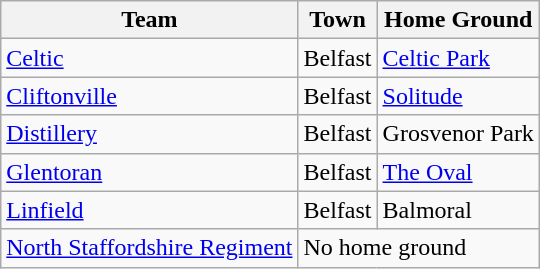<table class="wikitable sortable">
<tr>
<th>Team</th>
<th>Town</th>
<th>Home Ground</th>
</tr>
<tr>
<td><a href='#'>Celtic</a></td>
<td>Belfast</td>
<td><a href='#'>Celtic Park</a></td>
</tr>
<tr>
<td><a href='#'>Cliftonville</a></td>
<td>Belfast</td>
<td><a href='#'>Solitude</a></td>
</tr>
<tr>
<td><a href='#'>Distillery</a></td>
<td>Belfast</td>
<td>Grosvenor Park</td>
</tr>
<tr>
<td><a href='#'>Glentoran</a></td>
<td>Belfast</td>
<td><a href='#'>The Oval</a></td>
</tr>
<tr>
<td><a href='#'>Linfield</a></td>
<td>Belfast</td>
<td>Balmoral</td>
</tr>
<tr>
<td><a href='#'>North Staffordshire Regiment</a></td>
<td colspan=2>No home ground</td>
</tr>
</table>
